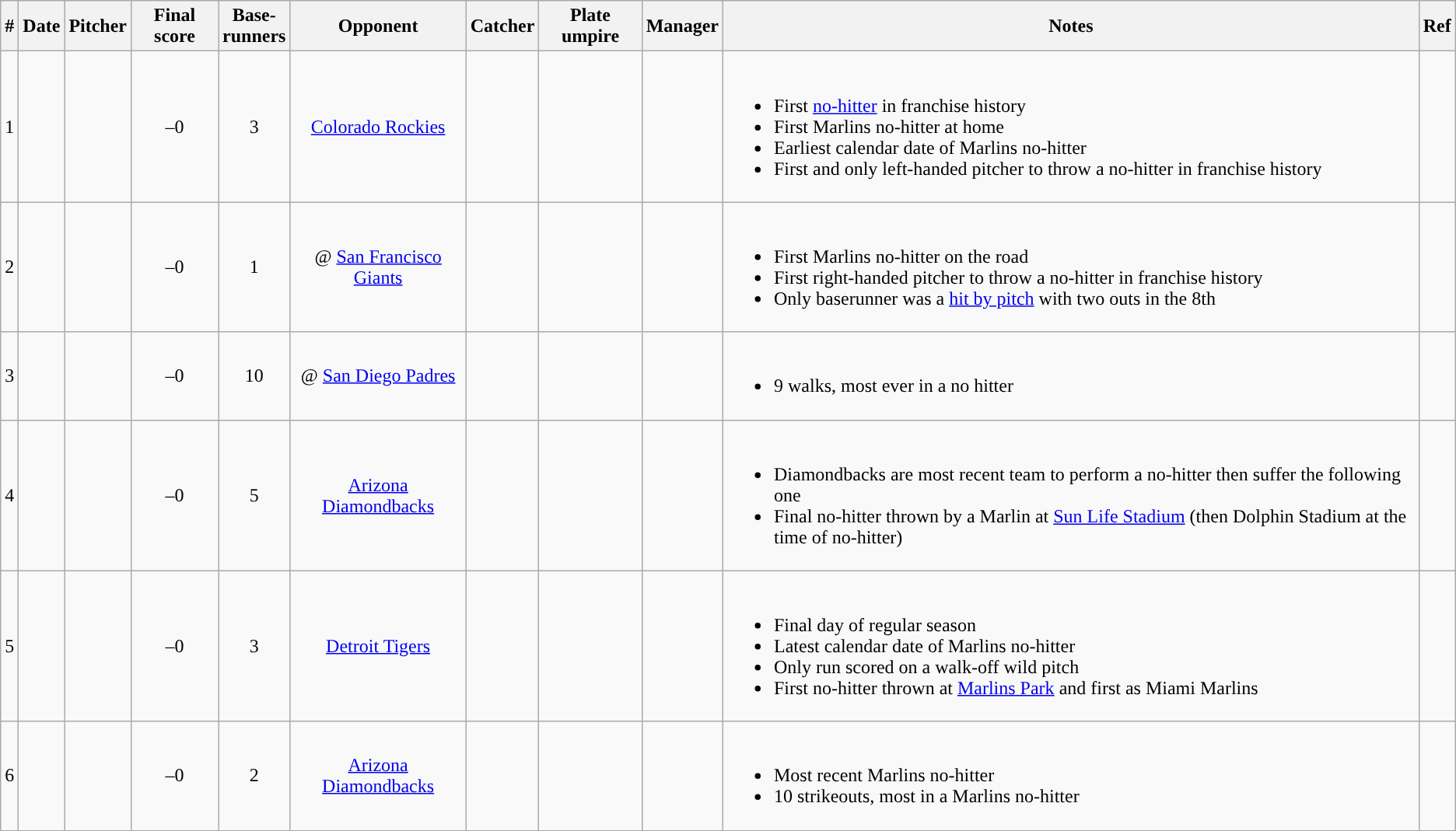<table class="wikitable sortable" style="text-align:center" border="1">
<tr>
<th>#</th>
<th>Date</th>
<th>Pitcher</th>
<th>Final score</th>
<th>Base-<br>runners</th>
<th>Opponent</th>
<th>Catcher</th>
<th>Plate umpire</th>
<th>Manager</th>
<th class="unsortable">Notes</th>
<th class="unsortable">Ref</th>
</tr>
<tr>
<td>1</td>
<td></td>
<td></td>
<td>–0</td>
<td>3</td>
<td><a href='#'>Colorado Rockies</a></td>
<td> </td>
<td></td>
<td></td>
<td align="left"><br><ul><li>First <a href='#'>no-hitter</a> in franchise history</li><li>First Marlins no-hitter at home</li><li>Earliest calendar date of Marlins no-hitter</li><li>First and only left-handed pitcher to throw a no-hitter in franchise history</li></ul></td>
<td></td>
</tr>
<tr>
<td>2</td>
<td></td>
<td></td>
<td>–0</td>
<td>1</td>
<td>@ <a href='#'>San Francisco Giants</a></td>
<td> </td>
<td></td>
<td></td>
<td align="left"><br><ul><li>First Marlins no-hitter on the road</li><li>First right-handed pitcher to throw a no-hitter in franchise history</li><li>Only baserunner was a <a href='#'>hit by pitch</a> with two outs in the 8th</li></ul></td>
<td></td>
</tr>
<tr>
<td>3</td>
<td></td>
<td></td>
<td>–0</td>
<td>10</td>
<td>@ <a href='#'>San Diego Padres</a></td>
<td> </td>
<td></td>
<td></td>
<td align="left"><br><ul><li>9 walks, most ever in a no hitter</li></ul></td>
<td></td>
</tr>
<tr>
<td>4</td>
<td></td>
<td></td>
<td>–0</td>
<td>5</td>
<td><a href='#'>Arizona Diamondbacks</a></td>
<td></td>
<td></td>
<td></td>
<td align="left"><br><ul><li>Diamondbacks are most recent team to perform a no-hitter then suffer the following one</li><li>Final no-hitter thrown by a Marlin at <a href='#'>Sun Life Stadium</a> (then Dolphin Stadium at the time of no-hitter)</li></ul></td>
<td></td>
</tr>
<tr>
<td>5</td>
<td></td>
<td></td>
<td>–0</td>
<td>3</td>
<td><a href='#'>Detroit Tigers</a></td>
<td></td>
<td></td>
<td></td>
<td align="left"><br><ul><li>Final day of regular season</li><li>Latest calendar date of Marlins no-hitter</li><li>Only run scored on a walk-off wild pitch</li><li>First no-hitter thrown at <a href='#'>Marlins Park</a> and first as Miami Marlins</li></ul></td>
<td></td>
</tr>
<tr>
<td>6</td>
<td></td>
<td></td>
<td>–0</td>
<td>2</td>
<td><a href='#'>Arizona Diamondbacks</a></td>
<td></td>
<td></td>
<td></td>
<td align="left"><br><ul><li>Most recent Marlins no-hitter</li><li>10 strikeouts, most in a Marlins no-hitter</li></ul></td>
<td></td>
</tr>
</table>
